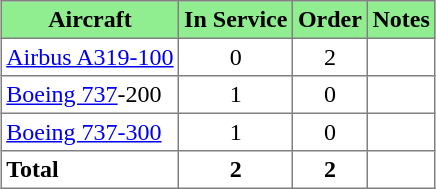<table class="toccolours" border="1" cellpadding="3" style="margin:1em auto; border-collapse:collapse">
<tr bgcolor=lightgreen>
<th>Aircraft</th>
<th>In Service</th>
<th>Order</th>
<th>Notes</th>
</tr>
<tr>
<td><a href='#'>Airbus A319-100</a></td>
<td align="center">0</td>
<td align="center">2</td>
<td align="center"></td>
</tr>
<tr>
<td><a href='#'>Boeing 737</a>-200</td>
<td align="center">1</td>
<td align="center">0</td>
<td align="center"></td>
</tr>
<tr>
<td><a href='#'>Boeing 737-300</a></td>
<td align="center">1</td>
<td align="center">0</td>
<td align="center"></td>
</tr>
<tr>
<td><strong>Total</strong></td>
<th>2</th>
<th>2</th>
</tr>
</table>
